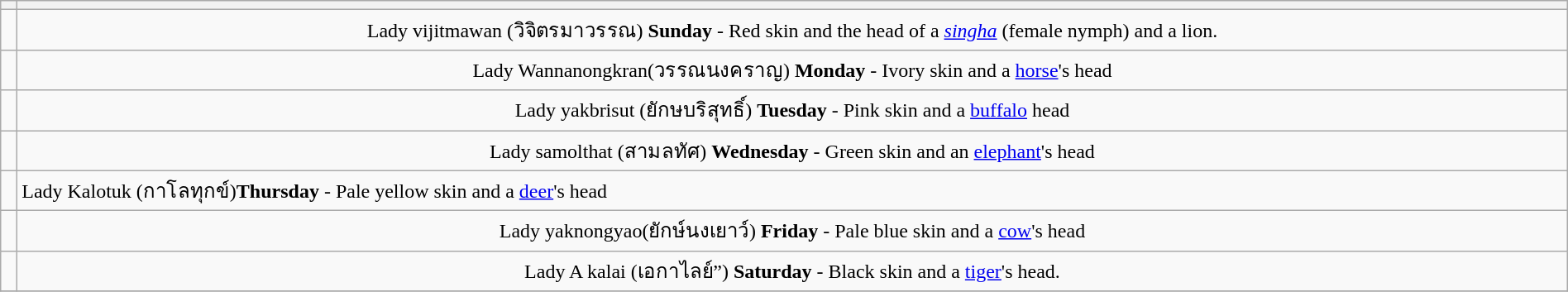<table width=100% class="wikitable">
<tr>
<th></th>
<th></th>
</tr>
<tr>
<td align = "center"></td>
<td align = "center">Lady vijitmawan (วิจิตรมาวรรณ) <strong>Sunday</strong> - Red skin and the head of a <em><a href='#'>singha</a></em> (female nymph) and a lion.</td>
</tr>
<tr>
<td align = "center"></td>
<td align="center">Lady Wannanongkran(วรรณนงคราญ) <strong>Monday</strong>  - Ivory skin and a <a href='#'>horse</a>'s head</td>
</tr>
<tr>
<td align = "center"></td>
<td align="center">Lady yakbrisut  (ยักษบริสุทธิ์) <strong>Tuesday</strong> - Pink skin and a <a href='#'>buffalo</a> head</td>
</tr>
<tr>
<td align = "center"></td>
<td align="center">Lady samolthat (สามลทัศ) <strong>Wednesday</strong> - Green skin and an <a href='#'>elephant</a>'s head</td>
</tr>
<tr>
<td></td>
<td>Lady Kalotuk (กาโลทุกข์)<strong>Thursday</strong>  - Pale yellow skin and a <a href='#'>deer</a>'s head</td>
</tr>
<tr>
<td align = "center"></td>
<td align="center">Lady yaknongyao(ยักษ์นงเยาว์) <strong>Friday</strong> - Pale blue skin and a <a href='#'>cow</a>'s head</td>
</tr>
<tr>
<td align = "center"></td>
<td align="center">Lady A kalai (เอกาไลย์”) <strong>Saturday</strong> - Black skin and a <a href='#'>tiger</a>'s head.</td>
</tr>
<tr>
</tr>
</table>
